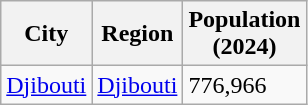<table class="wikitable sortable sticky-header col3right">
<tr>
<th>City</th>
<th>Region</th>
<th>Population<br>(2024)</th>
</tr>
<tr>
<td><a href='#'>Djibouti</a></td>
<td><a href='#'>Djibouti</a></td>
<td>776,966</td>
</tr>
</table>
